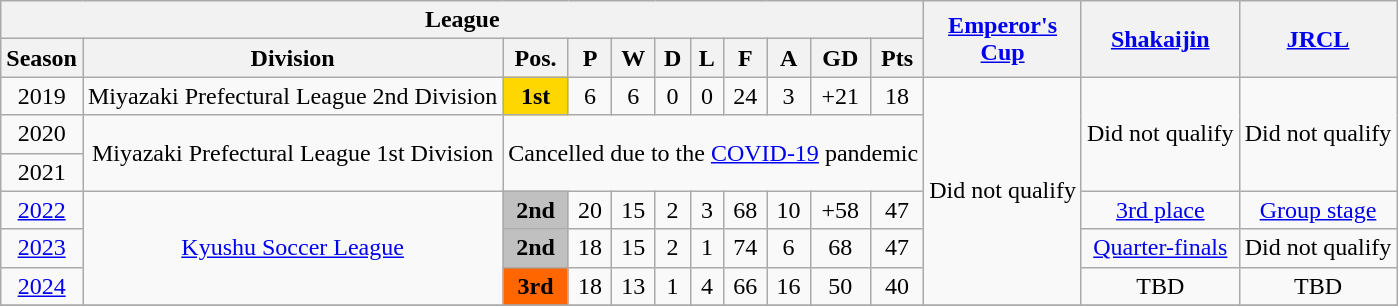<table class="wikitable" style="text-align:center;">
<tr>
<th colspan="11"><strong>League</strong></th>
<th rowspan="2"><a href='#'>Emperor's<br>Cup</a></th>
<th rowspan="2"><a href='#'>Shakaijin</a></th>
<th rowspan="2"><a href='#'>JRCL</a></th>
</tr>
<tr>
<th>Season</th>
<th>Division</th>
<th>Pos.</th>
<th>P</th>
<th>W</th>
<th>D</th>
<th>L</th>
<th>F</th>
<th>A</th>
<th>GD</th>
<th>Pts</th>
</tr>
<tr>
<td>2019</td>
<td>Miyazaki Prefectural League 2nd Division</td>
<td bgcolor=gold><strong>1st</strong></td>
<td>6</td>
<td>6</td>
<td>0</td>
<td>0</td>
<td>24</td>
<td>3</td>
<td>+21</td>
<td>18</td>
<td rowspan="6">Did not qualify</td>
<td rowspan="3">Did not qualify</td>
<td rowspan="3">Did not qualify</td>
</tr>
<tr>
<td>2020</td>
<td rowspan="2">Miyazaki Prefectural League 1st Division</td>
<td rowspan="2" colspan="9">Cancelled due to the <a href='#'>COVID-19</a> pandemic</td>
</tr>
<tr>
<td>2021</td>
</tr>
<tr>
<td><a href='#'>2022</a></td>
<td rowspan="3"><a href='#'>Kyushu Soccer League</a></td>
<td bgcolor=silver><strong>2nd</strong></td>
<td>20</td>
<td>15</td>
<td>2</td>
<td>3</td>
<td>68</td>
<td>10</td>
<td>+58</td>
<td>47</td>
<td><a href='#'>3rd place</a></td>
<td><a href='#'>Group stage</a></td>
</tr>
<tr>
<td><a href='#'>2023</a></td>
<td bgcolor=silver><strong>2nd</strong></td>
<td>18</td>
<td>15</td>
<td>2</td>
<td>1</td>
<td>74</td>
<td>6</td>
<td>68</td>
<td>47</td>
<td><a href='#'>Quarter-finals</a></td>
<td>Did not qualify</td>
</tr>
<tr>
<td><a href='#'>2024</a></td>
<td bgcolor=ff6600><strong>3rd</strong></td>
<td>18</td>
<td>13</td>
<td>1</td>
<td>4</td>
<td>66</td>
<td>16</td>
<td>50</td>
<td>40</td>
<td>TBD</td>
<td>TBD</td>
</tr>
<tr>
</tr>
</table>
